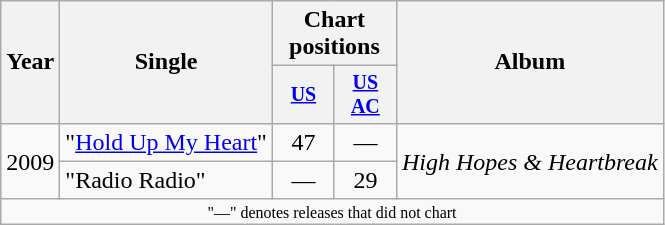<table class="wikitable" style="text-align:center;">
<tr>
<th rowspan="2">Year</th>
<th rowspan="2">Single</th>
<th colspan="2">Chart positions</th>
<th rowspan="2">Album</th>
</tr>
<tr style="font-size:smaller;">
<th style="width:35px;"><a href='#'>US</a></th>
<th style="width:35px;"><a href='#'>US AC</a></th>
</tr>
<tr>
<td rowspan="2">2009</td>
<td style="text-align:left;">"<a href='#'>Hold Up My Heart</a>"</td>
<td>47</td>
<td>—</td>
<td style="text-align:left;" rowspan="2"><em>High Hopes & Heartbreak</em></td>
</tr>
<tr>
<td style="text-align:left;">"Radio Radio"</td>
<td>—</td>
<td>29</td>
</tr>
<tr>
<td colspan="10" style="font-size:8pt">"—" denotes releases that did not chart</td>
</tr>
</table>
